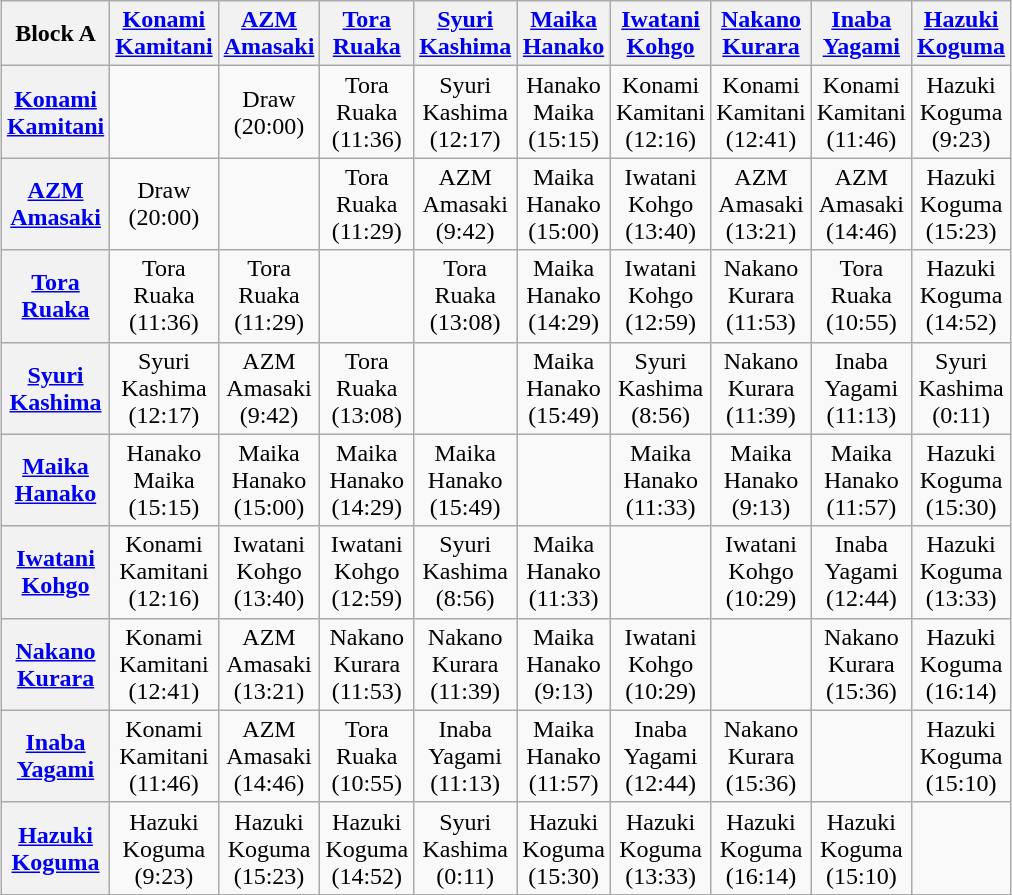<table class="wikitable" style="text-align:center; margin: 1em auto 1em auto">
<tr>
<th>Block A</th>
<th><a href='#'>Konami</a><br><a href='#'>Kamitani</a></th>
<th><a href='#'>AZM</a><br><a href='#'>Amasaki</a></th>
<th><a href='#'>Tora</a><br><a href='#'>Ruaka</a></th>
<th><a href='#'>Syuri</a><br><a href='#'>Kashima</a></th>
<th><a href='#'>Maika</a><br><a href='#'>Hanako</a></th>
<th><a href='#'>Iwatani</a><br><a href='#'>Kohgo</a></th>
<th><a href='#'>Nakano</a><br><a href='#'>Kurara</a></th>
<th><a href='#'>Inaba</a><br><a href='#'>Yagami</a></th>
<th><a href='#'>Hazuki</a><br><a href='#'>Koguma</a></th>
</tr>
<tr>
<th><a href='#'>Konami</a><br><a href='#'>Kamitani</a></th>
<td></td>
<td>Draw<br>(20:00)</td>
<td>Tora<br>Ruaka<br>(11:36)</td>
<td>Syuri<br>Kashima<br>(12:17)</td>
<td>Hanako<br>Maika<br>(15:15)</td>
<td>Konami<br>Kamitani<br>(12:16)</td>
<td>Konami<br>Kamitani<br>(12:41)</td>
<td>Konami<br>Kamitani<br>(11:46)</td>
<td>Hazuki<br>Koguma<br>(9:23)</td>
</tr>
<tr>
<th><a href='#'>AZM</a><br><a href='#'>Amasaki</a></th>
<td>Draw<br>(20:00)</td>
<td></td>
<td>Tora<br>Ruaka<br>(11:29)</td>
<td>AZM<br>Amasaki<br>(9:42)</td>
<td>Maika<br>Hanako<br>(15:00)</td>
<td>Iwatani<br>Kohgo<br>(13:40)</td>
<td>AZM<br>Amasaki<br>(13:21)</td>
<td>AZM<br>Amasaki<br>(14:46)</td>
<td>Hazuki<br>Koguma<br>(15:23)</td>
</tr>
<tr>
<th><a href='#'>Tora</a><br><a href='#'>Ruaka</a></th>
<td>Tora<br>Ruaka<br>(11:36)</td>
<td>Tora<br>Ruaka<br>(11:29)</td>
<td></td>
<td>Tora<br>Ruaka<br>(13:08)</td>
<td>Maika<br>Hanako<br>(14:29)</td>
<td>Iwatani<br>Kohgo<br>(12:59)</td>
<td>Nakano<br>Kurara<br>(11:53)</td>
<td>Tora<br>Ruaka<br>(10:55)</td>
<td>Hazuki<br>Koguma<br>(14:52)</td>
</tr>
<tr>
<th><a href='#'>Syuri</a><br><a href='#'>Kashima</a></th>
<td>Syuri<br>Kashima<br>(12:17)</td>
<td>AZM<br>Amasaki<br>(9:42)</td>
<td>Tora<br>Ruaka<br>(13:08)</td>
<td></td>
<td>Maika<br>Hanako<br>(15:49)</td>
<td>Syuri<br>Kashima<br>(8:56)</td>
<td>Nakano<br>Kurara<br>(11:39)</td>
<td>Inaba<br>Yagami<br>(11:13)</td>
<td>Syuri<br>Kashima<br>(0:11)</td>
</tr>
<tr>
<th><a href='#'>Maika</a><br><a href='#'>Hanako</a></th>
<td>Hanako<br>Maika<br>(15:15)</td>
<td>Maika<br>Hanako<br>(15:00)</td>
<td>Maika<br>Hanako<br>(14:29)</td>
<td>Maika<br>Hanako<br>(15:49)</td>
<td></td>
<td>Maika<br>Hanako<br>(11:33)</td>
<td>Maika<br>Hanako<br>(9:13)</td>
<td>Maika<br>Hanako<br>(11:57)</td>
<td>Hazuki<br>Koguma<br>(15:30)</td>
</tr>
<tr>
<th><a href='#'>Iwatani</a><br><a href='#'>Kohgo</a></th>
<td>Konami<br>Kamitani<br>(12:16)</td>
<td>Iwatani<br>Kohgo<br>(13:40)</td>
<td>Iwatani<br>Kohgo<br>(12:59)</td>
<td>Syuri<br>Kashima<br>(8:56)</td>
<td>Maika<br>Hanako<br>(11:33)</td>
<td></td>
<td>Iwatani<br>Kohgo<br>(10:29)</td>
<td>Inaba<br>Yagami<br>(12:44)</td>
<td>Hazuki<br>Koguma<br>(13:33)</td>
</tr>
<tr>
<th><a href='#'>Nakano</a><br><a href='#'>Kurara</a></th>
<td>Konami<br>Kamitani<br>(12:41)</td>
<td>AZM<br>Amasaki<br>(13:21)</td>
<td>Nakano<br>Kurara<br>(11:53)</td>
<td>Nakano<br>Kurara<br>(11:39)</td>
<td>Maika<br>Hanako<br>(9:13)</td>
<td>Iwatani<br>Kohgo<br>(10:29)</td>
<td></td>
<td>Nakano<br>Kurara<br>(15:36)</td>
<td>Hazuki<br>Koguma<br>(16:14)</td>
</tr>
<tr>
<th><a href='#'>Inaba</a><br><a href='#'>Yagami</a></th>
<td>Konami<br>Kamitani<br>(11:46)</td>
<td>AZM<br>Amasaki<br>(14:46)</td>
<td>Tora<br>Ruaka<br>(10:55)</td>
<td>Inaba<br>Yagami<br>(11:13)</td>
<td>Maika<br>Hanako<br>(11:57)</td>
<td>Inaba<br>Yagami<br>(12:44)</td>
<td>Nakano<br>Kurara<br>(15:36)</td>
<td></td>
<td>Hazuki<br>Koguma<br>(15:10)</td>
</tr>
<tr>
<th><a href='#'>Hazuki</a><br><a href='#'>Koguma</a></th>
<td>Hazuki<br>Koguma<br>(9:23)</td>
<td>Hazuki<br>Koguma<br>(15:23)</td>
<td>Hazuki<br>Koguma<br>(14:52)</td>
<td>Syuri<br>Kashima<br>(0:11)</td>
<td>Hazuki<br>Koguma<br>(15:30)</td>
<td>Hazuki<br>Koguma<br>(13:33)</td>
<td>Hazuki<br>Koguma<br>(16:14)</td>
<td>Hazuki<br>Koguma<br>(15:10)</td>
<td></td>
</tr>
</table>
